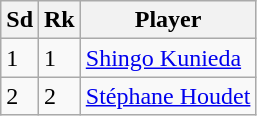<table class="wikitable sortable">
<tr>
<th>Sd</th>
<th>Rk</th>
<th>Player</th>
</tr>
<tr align=left>
<td>1</td>
<td>1</td>
<td> <a href='#'>Shingo Kunieda</a></td>
</tr>
<tr>
<td>2</td>
<td>2</td>
<td> <a href='#'>Stéphane Houdet</a></td>
</tr>
</table>
